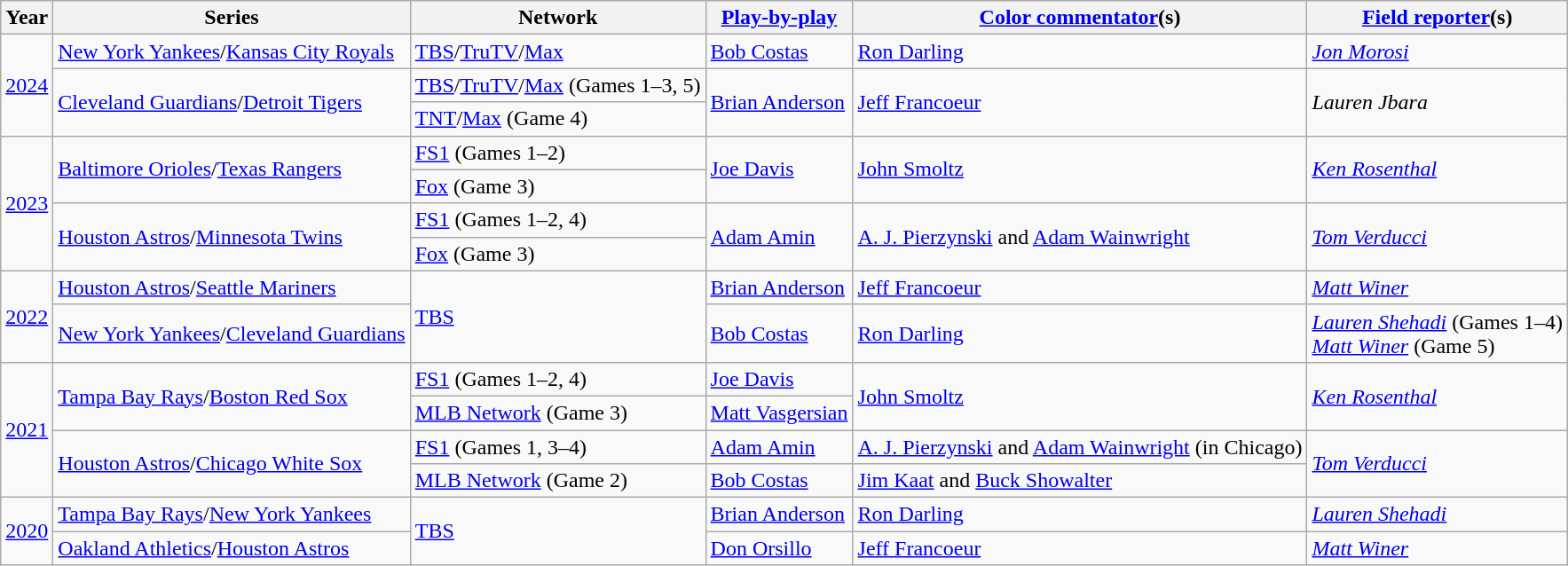<table class="wikitable">
<tr>
<th>Year</th>
<th>Series</th>
<th>Network</th>
<th><a href='#'>Play-by-play</a></th>
<th><a href='#'>Color commentator</a>(s)</th>
<th><a href='#'>Field reporter</a>(s)</th>
</tr>
<tr>
<td rowspan="3"><a href='#'>2024</a></td>
<td><a href='#'>New York Yankees</a>/<a href='#'>Kansas City Royals</a></td>
<td><a href='#'>TBS</a>/<a href='#'>TruTV</a>/<a href='#'>Max</a></td>
<td><a href='#'>Bob Costas</a></td>
<td><a href='#'>Ron Darling</a></td>
<td><em><a href='#'>Jon Morosi</a></em></td>
</tr>
<tr>
<td rowspan=2><a href='#'>Cleveland Guardians</a>/<a href='#'>Detroit Tigers</a></td>
<td><a href='#'>TBS</a>/<a href='#'>TruTV</a>/<a href='#'>Max</a> (Games 1–3, 5)</td>
<td rowspan=2><a href='#'>Brian Anderson</a></td>
<td rowspan=2><a href='#'>Jeff Francoeur</a></td>
<td rowspan=2><em>Lauren Jbara</em></td>
</tr>
<tr>
<td><a href='#'>TNT</a>/<a href='#'>Max</a> (Game 4)</td>
</tr>
<tr>
<td rowspan="4"><a href='#'>2023</a></td>
<td rowspan=2><a href='#'>Baltimore Orioles</a>/<a href='#'>Texas Rangers</a></td>
<td><a href='#'>FS1</a> (Games 1–2)</td>
<td rowspan=2><a href='#'>Joe Davis</a></td>
<td rowspan=2><a href='#'>John Smoltz</a></td>
<td rowspan=2><em><a href='#'>Ken Rosenthal</a></em></td>
</tr>
<tr>
<td><a href='#'>Fox</a> (Game 3)</td>
</tr>
<tr>
<td rowspan=2><a href='#'>Houston Astros</a>/<a href='#'>Minnesota Twins</a></td>
<td><a href='#'>FS1</a> (Games 1–2, 4)</td>
<td rowspan=2><a href='#'>Adam Amin</a></td>
<td rowspan=2><a href='#'>A. J. Pierzynski</a> and <a href='#'>Adam Wainwright</a></td>
<td rowspan=2><em><a href='#'>Tom Verducci</a></em></td>
</tr>
<tr>
<td><a href='#'>Fox</a> (Game 3)</td>
</tr>
<tr>
<td rowspan="2"><a href='#'>2022</a></td>
<td><a href='#'>Houston Astros</a>/<a href='#'>Seattle Mariners</a></td>
<td rowspan=2><a href='#'>TBS</a></td>
<td><a href='#'>Brian Anderson</a></td>
<td><a href='#'>Jeff Francoeur</a></td>
<td><em><a href='#'>Matt Winer</a></em></td>
</tr>
<tr>
<td><a href='#'>New York Yankees</a>/<a href='#'>Cleveland Guardians</a></td>
<td><a href='#'>Bob Costas</a></td>
<td><a href='#'>Ron Darling</a></td>
<td><em><a href='#'>Lauren Shehadi</a></em> (Games 1–4)<br><em><a href='#'>Matt Winer</a></em> (Game 5)</td>
</tr>
<tr>
<td rowspan="4"><a href='#'>2021</a></td>
<td rowspan="2"><a href='#'>Tampa Bay Rays</a>/<a href='#'>Boston Red Sox</a></td>
<td><a href='#'>FS1</a> (Games 1–2, 4)</td>
<td><a href='#'>Joe Davis</a></td>
<td rowspan="2"><a href='#'>John Smoltz</a></td>
<td rowspan="2"><em><a href='#'>Ken Rosenthal</a></em></td>
</tr>
<tr>
<td><a href='#'>MLB Network</a> (Game 3)</td>
<td><a href='#'>Matt Vasgersian</a></td>
</tr>
<tr>
<td rowspan="2"><a href='#'>Houston Astros</a>/<a href='#'>Chicago White Sox</a></td>
<td><a href='#'>FS1</a> (Games 1, 3–4)</td>
<td><a href='#'>Adam Amin</a></td>
<td><a href='#'>A. J. Pierzynski</a> and <a href='#'>Adam Wainwright</a> (in Chicago)</td>
<td rowspan="2"><em><a href='#'>Tom Verducci</a></em></td>
</tr>
<tr>
<td><a href='#'>MLB Network</a> (Game 2)</td>
<td><a href='#'>Bob Costas</a></td>
<td><a href='#'>Jim Kaat</a> and <a href='#'>Buck Showalter</a></td>
</tr>
<tr>
<td rowspan=2><a href='#'>2020</a></td>
<td><a href='#'>Tampa Bay Rays</a>/<a href='#'>New York Yankees</a></td>
<td rowspan=2><a href='#'>TBS</a></td>
<td><a href='#'>Brian Anderson</a></td>
<td><a href='#'>Ron Darling</a></td>
<td><em><a href='#'>Lauren Shehadi</a></em></td>
</tr>
<tr>
<td><a href='#'>Oakland Athletics</a>/<a href='#'>Houston Astros</a></td>
<td><a href='#'>Don Orsillo</a></td>
<td><a href='#'>Jeff Francoeur</a></td>
<td><em><a href='#'>Matt Winer</a></em></td>
</tr>
</table>
